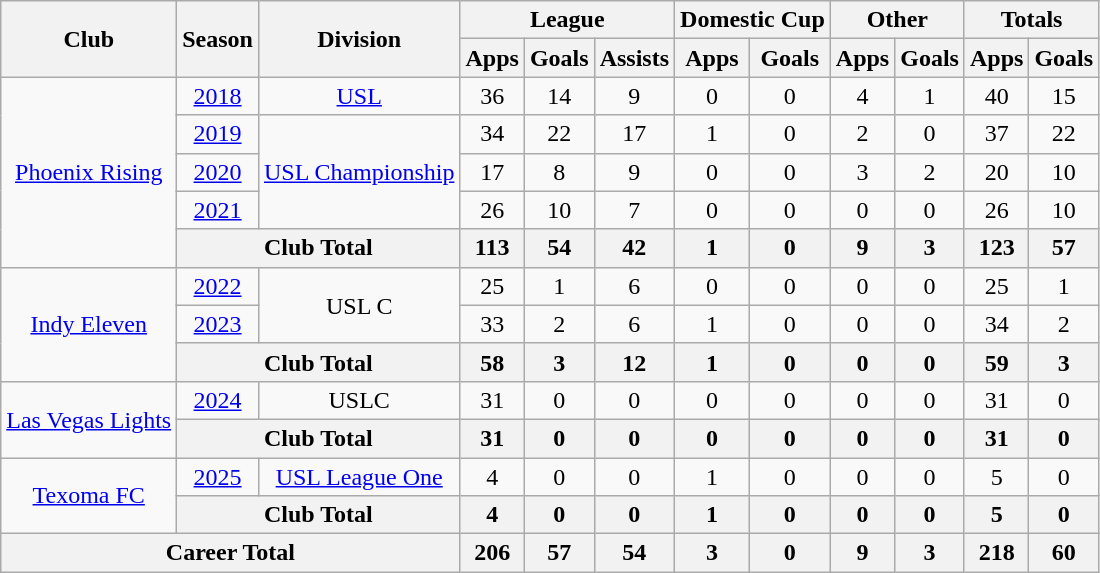<table class="wikitable" style=text-align:center>
<tr>
<th rowspan="2">Club</th>
<th rowspan="2">Season</th>
<th rowspan="2">Division</th>
<th colspan="3">League</th>
<th colspan="2">Domestic Cup</th>
<th colspan="2">Other</th>
<th colspan="2">Totals</th>
</tr>
<tr>
<th>Apps</th>
<th>Goals</th>
<th>Assists</th>
<th>Apps</th>
<th>Goals</th>
<th>Apps</th>
<th>Goals</th>
<th>Apps</th>
<th>Goals</th>
</tr>
<tr>
<td rowspan="5"><a href='#'>Phoenix Rising</a></td>
<td><a href='#'>2018</a></td>
<td><a href='#'>USL</a></td>
<td>36</td>
<td>14</td>
<td>9</td>
<td>0</td>
<td>0</td>
<td>4</td>
<td>1</td>
<td>40</td>
<td>15</td>
</tr>
<tr>
<td><a href='#'>2019</a></td>
<td rowspan="3"><a href='#'>USL Championship</a></td>
<td>34</td>
<td>22</td>
<td>17</td>
<td>1</td>
<td>0</td>
<td>2</td>
<td>0</td>
<td>37</td>
<td>22</td>
</tr>
<tr>
<td><a href='#'>2020</a></td>
<td>17</td>
<td>8</td>
<td>9</td>
<td>0</td>
<td>0</td>
<td>3</td>
<td>2</td>
<td>20</td>
<td>10</td>
</tr>
<tr>
<td><a href='#'>2021</a></td>
<td>26</td>
<td>10</td>
<td>7</td>
<td>0</td>
<td>0</td>
<td>0</td>
<td>0</td>
<td>26</td>
<td>10</td>
</tr>
<tr>
<th colspan="2">Club Total</th>
<th>113</th>
<th>54</th>
<th>42</th>
<th>1</th>
<th>0</th>
<th>9</th>
<th>3</th>
<th>123</th>
<th>57</th>
</tr>
<tr>
<td rowspan="3"><a href='#'>Indy Eleven</a></td>
<td><a href='#'>2022</a></td>
<td rowspan="2">USL C</td>
<td>25</td>
<td>1</td>
<td>6</td>
<td>0</td>
<td>0</td>
<td>0</td>
<td>0</td>
<td>25</td>
<td>1</td>
</tr>
<tr>
<td><a href='#'>2023</a></td>
<td>33</td>
<td>2</td>
<td>6</td>
<td>1</td>
<td>0</td>
<td>0</td>
<td>0</td>
<td>34</td>
<td>2</td>
</tr>
<tr>
<th colspan="2">Club Total</th>
<th>58</th>
<th>3</th>
<th>12</th>
<th>1</th>
<th>0</th>
<th>0</th>
<th>0</th>
<th>59</th>
<th>3</th>
</tr>
<tr>
<td rowspan="2"><a href='#'>Las Vegas Lights</a></td>
<td><a href='#'>2024</a></td>
<td>USLC</td>
<td>31</td>
<td>0</td>
<td>0</td>
<td>0</td>
<td>0</td>
<td>0</td>
<td>0</td>
<td>31</td>
<td>0</td>
</tr>
<tr>
<th colspan="2">Club Total</th>
<th>31</th>
<th>0</th>
<th>0</th>
<th>0</th>
<th>0</th>
<th>0</th>
<th>0</th>
<th>31</th>
<th>0</th>
</tr>
<tr>
<td rowspan="2"><a href='#'>Texoma FC</a></td>
<td><a href='#'>2025</a></td>
<td><a href='#'>USL League One</a></td>
<td>4</td>
<td>0</td>
<td>0</td>
<td>1</td>
<td>0</td>
<td>0</td>
<td>0</td>
<td>5</td>
<td>0</td>
</tr>
<tr>
<th colspan="2">Club Total</th>
<th>4</th>
<th>0</th>
<th>0</th>
<th>1</th>
<th>0</th>
<th>0</th>
<th>0</th>
<th>5</th>
<th>0</th>
</tr>
<tr>
<th colspan="3">Career Total</th>
<th>206</th>
<th>57</th>
<th>54</th>
<th>3</th>
<th>0</th>
<th>9</th>
<th>3</th>
<th>218</th>
<th>60</th>
</tr>
</table>
